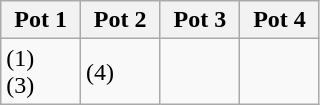<table class="wikitable">
<tr>
<th width=20%>Pot 1</th>
<th width=20%>Pot 2</th>
<th width=20%>Pot 3</th>
<th width=20%>Pot 4</th>
</tr>
<tr>
<td>(1)<br>(3)</td>
<td>(4)<br></td>
<td><br></td>
<td><br></td>
</tr>
</table>
